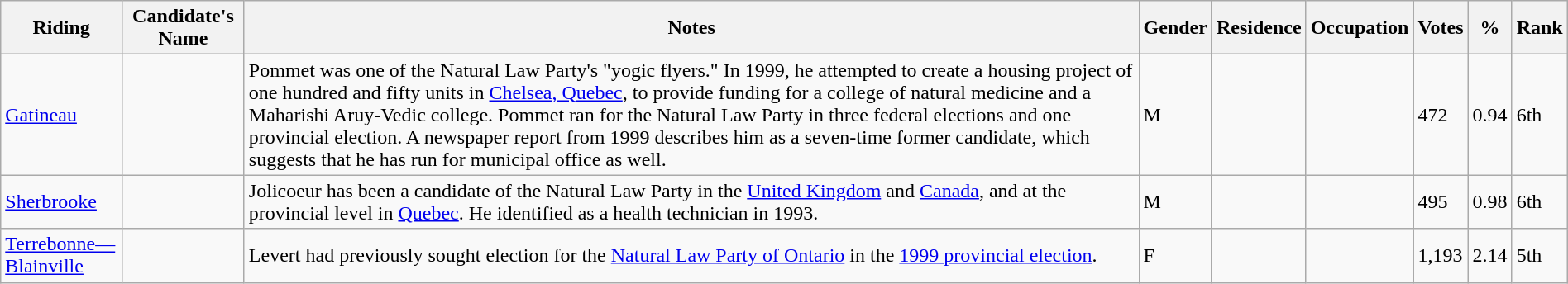<table class="wikitable sortable" width="100%">
<tr>
<th>Riding</th>
<th>Candidate's Name</th>
<th>Notes</th>
<th>Gender</th>
<th>Residence</th>
<th>Occupation</th>
<th>Votes</th>
<th>%</th>
<th>Rank</th>
</tr>
<tr>
<td><a href='#'>Gatineau</a></td>
<td></td>
<td>Pommet was one of the Natural Law Party's "yogic flyers." In 1999, he attempted to create a housing project of one hundred and fifty units in <a href='#'>Chelsea, Quebec</a>, to provide funding for a college of natural medicine and a Maharishi Aruy-Vedic college. Pommet ran for the Natural Law Party in three federal elections and one provincial election. A newspaper report from 1999 describes him as a seven-time former candidate, which suggests that he has run for municipal office as well.</td>
<td>M</td>
<td></td>
<td></td>
<td>472</td>
<td>0.94</td>
<td>6th</td>
</tr>
<tr>
<td><a href='#'>Sherbrooke</a></td>
<td></td>
<td>Jolicoeur has been a candidate of the Natural Law Party in the <a href='#'>United Kingdom</a> and <a href='#'>Canada</a>, and at the provincial level in <a href='#'>Quebec</a>. He identified as a health technician in 1993.</td>
<td>M</td>
<td></td>
<td></td>
<td>495</td>
<td>0.98</td>
<td>6th</td>
</tr>
<tr>
<td><a href='#'>Terrebonne—Blainville</a></td>
<td></td>
<td>Levert had previously sought election for the <a href='#'>Natural Law Party of Ontario</a> in the <a href='#'>1999 provincial election</a>.</td>
<td>F</td>
<td></td>
<td></td>
<td>1,193</td>
<td>2.14</td>
<td>5th</td>
</tr>
</table>
